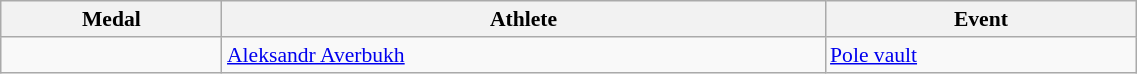<table class="wikitable" style="font-size:90%" width=60%>
<tr>
<th>Medal</th>
<th>Athlete</th>
<th>Event</th>
</tr>
<tr>
<td></td>
<td><a href='#'>Aleksandr Averbukh</a></td>
<td><a href='#'>Pole vault</a></td>
</tr>
</table>
